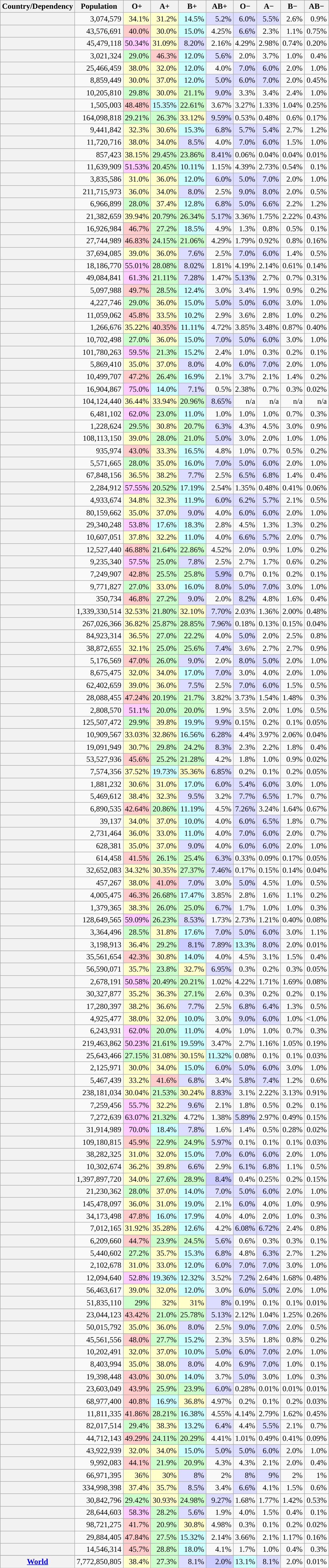<table class="wikitable sortable sticky-header" style="text-align:right;">
<tr>
<th style="text-align:left;">Country/Dependency</th>
<th>Population</th>
<th>O+</th>
<th>A+</th>
<th>B+</th>
<th>AB+</th>
<th>O−</th>
<th>A−</th>
<th>B−</th>
<th>AB−</th>
</tr>
<tr>
<th style="text-align:left"></th>
<td>3,074,579</td>
<td style="color:#000000;background:#ffffcc">34.1%</td>
<td style="color:#000000;background:#ffffcc">31.2%</td>
<td style="color:#000000;background:#ccffff">14.5%</td>
<td style="color:#000000;background:#ddddff">5.2%</td>
<td style="color:#000000;background:#ddddff">6.0%</td>
<td style="color:#000000;background:#ddddff">5.5%</td>
<td>2.6%</td>
<td>0.9%</td>
</tr>
<tr>
<th style="text-align:left"></th>
<td>43,576,691</td>
<td style="color:#000000;background:#ffcccc">40.0%</td>
<td style="color:#000000;background:#ffffcc">30.0%</td>
<td style="color:#000000;background:#ccffff">15.0%</td>
<td>4.25%</td>
<td style="color:#000000;background:#ddddff">6.6%</td>
<td>2.3%</td>
<td>1.1%</td>
<td>0.75%</td>
</tr>
<tr>
<th style="text-align:left"></th>
<td>45,479,118</td>
<td style="color:#000000;background:#ffccff">50.34%</td>
<td style="color:#000000;background:#ffffcc">31.09%</td>
<td style="color:#000000;background:#ddddff">8.20%</td>
<td>2.16%</td>
<td>4.29%</td>
<td>2.98%</td>
<td>0.74%</td>
<td>0.20%</td>
</tr>
<tr>
<th style="text-align:left"></th>
<td>3,021,324</td>
<td style="color:#000000;background:#ccffcc">29.0%</td>
<td style="color:#000000;background:#ffcccc">46.3%</td>
<td style="color:#000000;background:#ccffff">12.0%</td>
<td style="color:#000000;background:#ddddff">5.6%</td>
<td>2.0%</td>
<td>3.7%</td>
<td>1.0%</td>
<td>0.4%</td>
</tr>
<tr>
<th style="text-align:left"></th>
<td>25,466,459</td>
<td style="color:#000000;background:#ffffcc">38.0%</td>
<td style="color:#000000;background:#ffffcc">32.0%</td>
<td style="color:#000000;background:#ccffff">12.0%</td>
<td>4.0%</td>
<td style="color:#000000;background:#ddddff">7.0%</td>
<td style="color:#000000;background:#ddddff">6.0%</td>
<td>2.0%</td>
<td>1.0%</td>
</tr>
<tr>
<th style="text-align:left"></th>
<td>8,859,449</td>
<td style="color:#000000;background:#ffffcc">30.0%</td>
<td style="color:#000000;background:#ffffcc">37.0%</td>
<td style="color:#000000;background:#ccffff">12.0%</td>
<td style="color:#000000;background:#ddddff">5.0%</td>
<td style="color:#000000;background:#ddddff">6.0%</td>
<td style="color:#000000;background:#ddddff">7.0%</td>
<td>2.0%</td>
<td>0.45%</td>
</tr>
<tr>
<th style="text-align:left"></th>
<td>10,205,810</td>
<td style="color:#000000;background:#ccffcc">29.8%</td>
<td style="color:#000000;background:#ffffcc">30.0%</td>
<td style="color:#000000;background:#ccffcc">21.1%</td>
<td style="color:#000000;background:#ddddff">9.0%</td>
<td>3.3%</td>
<td>3.4%</td>
<td>2.4%</td>
<td>1.0%</td>
</tr>
<tr>
<th style="text-align:left"></th>
<td>1,505,003</td>
<td style="color:#000000;background:#ffcccc">48.48%</td>
<td style="color:#000000;background:#ccffff">15.35%</td>
<td style="color:#000000;background:#ccffcc">22.61%</td>
<td>3.67%</td>
<td>3.27%</td>
<td>1.33%</td>
<td>1.04%</td>
<td>0.25%</td>
</tr>
<tr>
<th style="text-align:left"></th>
<td>164,098,818</td>
<td style="color:#000000;background:#ccffcc">29.21%</td>
<td style="color:#000000;background:#ccffcc">26.3%</td>
<td style="color:#000000;background:#ffffcc">33.12%</td>
<td style="color:#000000;background:#ddddff">9.59%</td>
<td>0.53%</td>
<td>0.48%</td>
<td>0.6%</td>
<td>0.17%</td>
</tr>
<tr>
<th style="text-align:left"></th>
<td>9,441,842</td>
<td style="color:#000000;background:#ffffcc">32.3%</td>
<td style="color:#000000;background:#ffffcc">30.6%</td>
<td style="color:#000000;background:#ccffff">15.3%</td>
<td style="color:#000000;background:#ddddff">6.8%</td>
<td style="color:#000000;background:#ddddff">5.7%</td>
<td style="color:#000000;background:#ddddff">5.4%</td>
<td>2.7%</td>
<td>1.2%</td>
</tr>
<tr>
<th style="text-align:left"></th>
<td>11,720,716</td>
<td style="color:#000000;background:#ffffcc">38.0%</td>
<td style="color:#000000;background:#ffffcc">34.0%</td>
<td style="color:#000000;background:#ddddff">8.5%</td>
<td>4.0%</td>
<td style="color:#000000;background:#ddddff">7.0%</td>
<td style="color:#000000;background:#ddddff">6.0%</td>
<td>1.5%</td>
<td>1.0%</td>
</tr>
<tr>
<th style="text-align:left"></th>
<td>857,423</td>
<td style="color:#000000;background:#ffffcc">38.15%</td>
<td style="color:#000000;background:#ccffcc">29.45%</td>
<td style="color:#000000;background:#ccffcc">23.86%</td>
<td style="color:#000000;background:#ddddff">8.41%</td>
<td>0.06%</td>
<td>0.04%</td>
<td>0.04%</td>
<td>0.01%</td>
</tr>
<tr>
<th style="text-align:left"></th>
<td>11,639,909</td>
<td style="color:#000000;background:#ffccff">51.53%</td>
<td style="color:#000000;background:#ccffcc">20.45%</td>
<td style="color:#000000;background:#ccffff">10.11%</td>
<td>1.15%</td>
<td>4.39%</td>
<td>2.73%</td>
<td>0.54%</td>
<td>0.1%</td>
</tr>
<tr>
<th style="text-align:left"></th>
<td>3,835,586</td>
<td style="color:#000000;background:#ffffcc">31.0%</td>
<td style="color:#000000;background:#ffffcc">36.0%</td>
<td style="color:#000000;background:#ccffff">12.0%</td>
<td style="color:#000000;background:#ddddff">6.0%</td>
<td style="color:#000000;background:#ddddff">5.0%</td>
<td style="color:#000000;background:#ddddff">7.0%</td>
<td>2.0%</td>
<td>1.0%</td>
</tr>
<tr>
<th style="text-align:left"></th>
<td>211,715,973</td>
<td style="color:#000000;background:#ffffcc">36.0%</td>
<td style="color:#000000;background:#ffffcc">34.0%</td>
<td style="color:#000000;background:#ddddff">8.0%</td>
<td>2.5%</td>
<td style="color:#000000;background:#ddddff">9.0%</td>
<td style="color:#000000;background:#ddddff">8.0%</td>
<td>2.0%</td>
<td>0.5%</td>
</tr>
<tr>
<th style="text-align:left"></th>
<td>6,966,899</td>
<td style="color:#000000;background:#ccffcc">28.0%</td>
<td style="color:#000000;background:#ffffcc">37.4%</td>
<td style="color:#000000;background:#ccffff">12.8%</td>
<td style="color:#000000;background:#ddddff">6.8%</td>
<td style="color:#000000;background:#ddddff">5.0%</td>
<td style="color:#000000;background:#ddddff">6.6%</td>
<td>2.2%</td>
<td>1.2%</td>
</tr>
<tr>
<th style="text-align:left"></th>
<td>21,382,659</td>
<td style="color:#000000;background:#ffffcc">39.94%</td>
<td style="color:#000000;background:#ccffcc">20.79%</td>
<td style="color:#000000;background:#ccffcc">26.34%</td>
<td style="color:#000000;background:#ddddff">5.17%</td>
<td>3.36%</td>
<td>1.75%</td>
<td>2.22%</td>
<td>0.43%</td>
</tr>
<tr>
<th style="text-align:left"></th>
<td>16,926,984</td>
<td style="color:#000000;background:#ffcccc">46.7%</td>
<td style="color:#000000;background:#ccffcc">27.2%</td>
<td style="color:#000000;background:#ccffff">18.5%</td>
<td>4.9%</td>
<td>1.3%</td>
<td>0.8%</td>
<td>0.5%</td>
<td>0.1%</td>
</tr>
<tr>
<th style="text-align:left"></th>
<td>27,744,989</td>
<td style="color:#000000;background:#ffcccc">46.83%</td>
<td style="color:#000000;background:#ccffcc">24.15%</td>
<td style="color:#000000;background:#ccffcc">21.06%</td>
<td>4.29%</td>
<td>1.79%</td>
<td>0.92%</td>
<td>0.8%</td>
<td>0.16%</td>
</tr>
<tr>
<th style="text-align:left"></th>
<td>37,694,085</td>
<td style="color:#000000;background:#ffffcc">39.0%</td>
<td style="color:#000000;background:#ffffcc">36.0%</td>
<td style="color:#000000;background:#ddddff">7.6%</td>
<td>2.5%</td>
<td style="color:#000000;background:#ddddff">7.0%</td>
<td style="color:#000000;background:#ddddff">6.0%</td>
<td>1.4%</td>
<td>0.5%</td>
</tr>
<tr>
<th style="text-align:left"></th>
<td>18,186,770</td>
<td style="color:#000000;background:#ffccff">55.01%</td>
<td style="color:#000000;background:#ccffcc">28.08%</td>
<td style="color:#000000;background:#ddddff">8.02%</td>
<td>1.81%</td>
<td>4.19%</td>
<td>2.14%</td>
<td>0.61%</td>
<td>0.14%</td>
</tr>
<tr>
<th style="text-align:left"></th>
<td>49,084,841</td>
<td style="color:#000000;background:#ffccff">61.3%</td>
<td style="color:#000000;background:#ccffcc">21.11%</td>
<td style="color:#000000;background:#ddddff">7.28%</td>
<td>1.47%</td>
<td style="color:#000000;background:#ddddff">5.13%</td>
<td>2.7%</td>
<td>0.7%</td>
<td>0.31%</td>
</tr>
<tr>
<th style="text-align:left"></th>
<td>5,097,988</td>
<td style="color:#000000;background:#ffcccc">49.7%</td>
<td style="color:#000000;background:#ccffcc">28.5%</td>
<td style="color:#000000;background:#ccffff">12.4%</td>
<td>3.0%</td>
<td>3.4%</td>
<td>1.9%</td>
<td>0.9%</td>
<td>0.2%</td>
</tr>
<tr>
<th style="text-align:left"></th>
<td>4,227,746</td>
<td style="color:#000000;background:#ccffcc">29.0%</td>
<td style="color:#000000;background:#ffffcc">36.0%</td>
<td style="color:#000000;background:#ccffff">15.0%</td>
<td style="color:#000000;background:#ddddff">5.0%</td>
<td style="color:#000000;background:#ddddff">5.0%</td>
<td style="color:#000000;background:#ddddff">6.0%</td>
<td>3.0%</td>
<td>1.0%</td>
</tr>
<tr>
<th style="text-align:left"></th>
<td>11,059,062</td>
<td style="color:#000000;background:#ffcccc">45.8%</td>
<td style="color:#000000;background:#ffffcc">33.5%</td>
<td style="color:#000000;background:#ccffff">10.2%</td>
<td>2.9%</td>
<td>3.6%</td>
<td>2.8%</td>
<td>1.0%</td>
<td>0.2%</td>
</tr>
<tr>
<th style="text-align:left"></th>
<td>1,266,676</td>
<td style="color:#000000;background:#ffffcc">35.22%</td>
<td style="color:#000000;background:#ffcccc">40.35%</td>
<td style="color:#000000;background:#ccffff">11.11%</td>
<td>4.72%</td>
<td>3.85%</td>
<td>3.48%</td>
<td>0.87%</td>
<td>0.40%</td>
</tr>
<tr>
<th style="text-align:left"></th>
<td>10,702,498</td>
<td style="color:#000000;background:#ccffcc">27.0%</td>
<td style="color:#000000;background:#ffffcc">36.0%</td>
<td style="color:#000000;background:#ccffff">15.0%</td>
<td style="color:#000000;background:#ddddff">7.0%</td>
<td style="color:#000000;background:#ddddff">5.0%</td>
<td style="color:#000000;background:#ddddff">6.0%</td>
<td>3.0%</td>
<td>1.0%</td>
</tr>
<tr>
<th style="text-align:left"></th>
<td>101,780,263</td>
<td style="color:#000000;background:#ffccff">59.5%</td>
<td style="color:#000000;background:#ccffcc">21.3%</td>
<td style="color:#000000;background:#ccffff">15.2%</td>
<td>2.4%</td>
<td>1.0%</td>
<td>0.3%</td>
<td>0.2%</td>
<td>0.1%</td>
</tr>
<tr>
<th style="text-align:left"></th>
<td>5,869,410</td>
<td style="color:#000000;background:#ffffcc">35.0%</td>
<td style="color:#000000;background:#ffffcc">37.0%</td>
<td style="color:#000000;background:#ddddff">8.0%</td>
<td>4.0%</td>
<td style="color:#000000;background:#ddddff">6.0%</td>
<td style="color:#000000;background:#ddddff">7.0%</td>
<td>2.0%</td>
<td>1.0%</td>
</tr>
<tr>
<th style="text-align:left"></th>
<td>10,499,707</td>
<td style="color:#000000;background:#ffcccc">47.2%</td>
<td style="color:#000000;background:#ccffcc">26.4%</td>
<td style="color:#000000;background:#ccffff">16.9%</td>
<td>2.1%</td>
<td>3.7%</td>
<td>2.1%</td>
<td>1.4%</td>
<td>0.2%</td>
</tr>
<tr>
<th style="text-align:left"></th>
<td>16,904,867</td>
<td style="color:#000000;background:#ffccff">75.0%</td>
<td style="color:#000000;background:#ccffff">14.0%</td>
<td style="color:#000000;background:#ddddff">7.1%</td>
<td>0.5%</td>
<td>2.38%</td>
<td>0.7%</td>
<td>0.3%</td>
<td>0.02%</td>
</tr>
<tr>
<th style="text-align:left"></th>
<td>104,124,440</td>
<td style="color:#000000;background:#ffffcc">36.44%</td>
<td style="color:#000000;background:#ffffcc">33.94%</td>
<td style="color:#000000;background:#ccffcc">20.96%</td>
<td style="color:#000000;background:#ddddff">8.65%</td>
<td>n/a</td>
<td>n/a</td>
<td>n/a</td>
<td>n/a</td>
</tr>
<tr>
<th style="text-align:left"></th>
<td>6,481,102</td>
<td style="color:#000000;background:#ffccff">62.0%</td>
<td style="color:#000000;background:#ccffcc">23.0%</td>
<td style="color:#000000;background:#ccffff">11.0%</td>
<td>1.0%</td>
<td>1.0%</td>
<td>1.0%</td>
<td>0.7%</td>
<td>0.3%</td>
</tr>
<tr>
<th style="text-align:left"></th>
<td>1,228,624</td>
<td style="color:#000000;background:#ccffcc">29.5%</td>
<td style="color:#000000;background:#ffffcc">30.8%</td>
<td style="color:#000000;background:#ccffcc">20.7%</td>
<td style="color:#000000;background:#ddddff">6.3%</td>
<td>4.3%</td>
<td>4.5%</td>
<td>3.0%</td>
<td>0.9%</td>
</tr>
<tr>
<th style="text-align:left"></th>
<td>108,113,150</td>
<td style="color:#000000;background:#ffffcc">39.0%</td>
<td style="color:#000000;background:#ccffcc">28.0%</td>
<td style="color:#000000;background:#ccffcc">21.0%</td>
<td style="color:#000000;background:#ddddff">5.0%</td>
<td>3.0%</td>
<td>2.0%</td>
<td>1.0%</td>
<td>1.0%</td>
</tr>
<tr>
<th style="text-align:left"></th>
<td>935,974</td>
<td style="color:#000000;background:#ffcccc">43.0%</td>
<td style="color:#000000;background:#ffffcc">33.3%</td>
<td style="color:#000000;background:#ccffff">16.5%</td>
<td>4.8%</td>
<td>1.0%</td>
<td>0.7%</td>
<td>0.5%</td>
<td>0.2%</td>
</tr>
<tr>
<th style="text-align:left"></th>
<td>5,571,665</td>
<td style="color:#000000;background:#ccffcc">28.0%</td>
<td style="color:#000000;background:#ffffcc">35.0%</td>
<td style="color:#000000;background:#ccffff">16.0%</td>
<td style="color:#000000;background:#ddddff">7.0%</td>
<td style="color:#000000;background:#ddddff">5.0%</td>
<td style="color:#000000;background:#ddddff">6.0%</td>
<td>2.0%</td>
<td>1.0%</td>
</tr>
<tr>
<th style="text-align:left"></th>
<td>67,848,156</td>
<td style="color:#000000;background:#ffffcc">36.5%</td>
<td style="color:#000000;background:#ffffcc">38.2%</td>
<td style="color:#000000;background:#ddddff">7.7%</td>
<td>2.5%</td>
<td style="color:#000000;background:#ddddff">6.5%</td>
<td style="color:#000000;background:#ddddff">6.8%</td>
<td>1.4%</td>
<td>0.4%</td>
</tr>
<tr>
<th style="text-align:left"></th>
<td>2,284,912</td>
<td style="color:#000000;background:#ffccff">57.55%</td>
<td style="color:#000000;background:#ccffcc">20.52%</td>
<td style="color:#000000;background:#ccffff">17.19%</td>
<td>2.54%</td>
<td>1.35%</td>
<td>0.48%</td>
<td>0.41%</td>
<td>0.06%</td>
</tr>
<tr>
<th style="text-align:left"></th>
<td>4,933,674</td>
<td style="color:#000000;background:#ffffcc">34.8%</td>
<td style="color:#000000;background:#ffffcc">32.3%</td>
<td style="color:#000000;background:#ccffff">11.9%</td>
<td style="color:#000000;background:#ddddff">6.0%</td>
<td style="color:#000000;background:#ddddff">6.2%</td>
<td style="color:#000000;background:#ddddff">5.7%</td>
<td>2.1%</td>
<td>0.5%</td>
</tr>
<tr>
<th style="text-align:left"></th>
<td>80,159,662</td>
<td style="color:#000000;background:#ffffcc">35.0%</td>
<td style="color:#000000;background:#ffffcc">37.0%</td>
<td style="color:#000000;background:#ddddff">9.0%</td>
<td>4.0%</td>
<td style="color:#000000;background:#ddddff">6.0%</td>
<td style="color:#000000;background:#ddddff">6.0%</td>
<td>2.0%</td>
<td>1.0%</td>
</tr>
<tr>
<th style="text-align:left"></th>
<td>29,340,248</td>
<td style="color:#000000;background:#ffccff">53.8%</td>
<td style="color:#000000;background:#ccffff">17.6%</td>
<td style="color:#000000;background:#ccffff">18.3%</td>
<td>2.8%</td>
<td>4.5%</td>
<td>1.3%</td>
<td>1.3%</td>
<td>0.2%</td>
</tr>
<tr>
<th style="text-align:left"></th>
<td>10,607,051</td>
<td style="color:#000000;background:#ffffcc">37.8%</td>
<td style="color:#000000;background:#ffffcc">32.2%</td>
<td style="color:#000000;background:#ccffff">11.0%</td>
<td>4.0%</td>
<td style="color:#000000;background:#ddddff">6.6%</td>
<td style="color:#000000;background:#ddddff">5.7%</td>
<td>2.0%</td>
<td>0.7%</td>
</tr>
<tr>
<th style="text-align:left"></th>
<td>12,527,440</td>
<td style="color:#000000;background:#ffcccc">46.88%</td>
<td style="color:#000000;background:#ccffcc">21.64%</td>
<td style="color:#000000;background:#ccffcc">22.86%</td>
<td>4.52%</td>
<td>2.0%</td>
<td>0.9%</td>
<td>1.0%</td>
<td>0.2%</td>
</tr>
<tr>
<th style="text-align:left"></th>
<td>9,235,340</td>
<td style="color:#000000;background:#ffccff">57.5%</td>
<td style="color:#000000;background:#ccffcc">25.0%</td>
<td style="color:#000000;background:#ddddff">7.8%</td>
<td>2.5%</td>
<td>2.7%</td>
<td>1.7%</td>
<td>0.6%</td>
<td>0.2%</td>
</tr>
<tr>
<th style="text-align:left"></th>
<td>7,249,907</td>
<td style="color:#000000;background:#ffcccc">42.8%</td>
<td style="color:#000000;background:#ccffcc">25.5%</td>
<td style="color:#000000;background:#ccffcc">25.8%</td>
<td style="color:#000000;background:#ccccff">5.9%</td>
<td>0.7%</td>
<td>0.1%</td>
<td>0.2%</td>
<td>0.1%</td>
</tr>
<tr>
<th style="text-align:left"></th>
<td>9,771,827</td>
<td style="color:#000000;background:#ccffcc">27.0%</td>
<td style="color:#000000;background:#ffffcc">33.0%</td>
<td style="color:#000000;background:#ccffff">16.0%</td>
<td style="color:#000000;background:#ddddff">8.0%</td>
<td style="color:#000000;background:#ddddff">5.0%</td>
<td style="color:#000000;background:#ddddff">7.0%</td>
<td>3.0%</td>
<td>1.0%</td>
</tr>
<tr>
<th style="text-align:left"></th>
<td>350,734</td>
<td style="color:#000000;background:#ffcccc">46.8%</td>
<td style="color:#000000;background:#ccffcc">27.2%</td>
<td style="color:#000000;background:#ddddff">9.0%</td>
<td>2.0%</td>
<td style="color:#000000;background:#ddddff">8.2%</td>
<td>4.8%</td>
<td>1.6%</td>
<td>0.4%</td>
</tr>
<tr>
<th style="text-align:left"></th>
<td>1,339,330,514</td>
<td style="color:#000000;background:#ffffcc">32.53%</td>
<td style="color:#000000;background:#ccffcc">21.80%</td>
<td style="color:#000000;background:#ffffcc">32.10%</td>
<td style="color:#000000;background:#ddddff">7.70%</td>
<td>2.03%</td>
<td>1.36%</td>
<td>2.00%</td>
<td>0.48%</td>
</tr>
<tr>
<th style="text-align:left"></th>
<td>267,026,366</td>
<td style="color:#000000;background:#ffffcc">36.82%</td>
<td style="color:#000000;background:#ccffcc">25.87%</td>
<td style="color:#000000;background:#ccffcc">28.85%</td>
<td style="color:#000000;background:#ddddff">7.96%</td>
<td>0.18%</td>
<td>0.13%</td>
<td>0.15%</td>
<td>0.04%</td>
</tr>
<tr>
<th style="text-align:left"></th>
<td>84,923,314</td>
<td style="color:#000000;background:#ffffcc">36.5%</td>
<td style="color:#000000;background:#ccffcc">27.0%</td>
<td style="color:#000000;background:#ccffcc">22.2%</td>
<td>4.0%</td>
<td style="color:#000000;background:#ddddff">5.0%</td>
<td>2.0%</td>
<td>2.5%</td>
<td>0.8%</td>
</tr>
<tr>
<th style="text-align:left"></th>
<td>38,872,655</td>
<td style="color:#000000;background:#ffffcc">32.1%</td>
<td style="color:#000000;background:#ccffcc">25.0%</td>
<td style="color:#000000;background:#ccffcc">25.6%</td>
<td style="color:#000000;background:#ddddff">7.4%</td>
<td>3.6%</td>
<td>2.7%</td>
<td>2.7%</td>
<td>0.9%</td>
</tr>
<tr>
<th style="text-align:left"></th>
<td>5,176,569</td>
<td style="color:#000000;background:#ffcccc">47.0%</td>
<td style="color:#000000;background:#ccffcc">26.0%</td>
<td style="color:#000000;background:#ddddff">9.0%</td>
<td>2.0%</td>
<td style="color:#000000;background:#ddddff">8.0%</td>
<td style="color:#000000;background:#ddddff">5.0%</td>
<td>2.0%</td>
<td>1.0%</td>
</tr>
<tr>
<th style="text-align:left"></th>
<td>8,675,475</td>
<td style="color:#000000;background:#ffffcc">32.0%</td>
<td style="color:#000000;background:#ffffcc">34.0%</td>
<td style="color:#000000;background:#ccffff">17.0%</td>
<td style="color:#000000;background:#ddddff">7.0%</td>
<td>3.0%</td>
<td>4.0%</td>
<td>2.0%</td>
<td>1.0%</td>
</tr>
<tr>
<th style="text-align:left"></th>
<td>62,402,659</td>
<td style="color:#000000;background:#ffffcc">39.0%</td>
<td style="color:#000000;background:#ffffcc">36.0%</td>
<td style="color:#000000;background:#ddddff">7.5%</td>
<td>2.5%</td>
<td style="color:#000000;background:#ddddff">7.0%</td>
<td style="color:#000000;background:#ddddff">6.0%</td>
<td>1.5%</td>
<td>0.5%</td>
</tr>
<tr>
<th style="text-align:left"></th>
<td>28,088,455</td>
<td style="color:#000000;background:#ffcccc">47.24%</td>
<td style="color:#000000;background:#ccffcc">20.19%</td>
<td style="color:#000000;background:#ccffcc">21.7%</td>
<td>3.82%</td>
<td>3.73%</td>
<td>1.54%</td>
<td>1.48%</td>
<td>0.3%</td>
</tr>
<tr>
<th style="text-align:left"></th>
<td>2,808,570</td>
<td style="color:#000000;background:#ffccff">51.1%</td>
<td style="color:#000000;background:#ccffcc">20.0%</td>
<td style="color:#000000;background:#ccffcc">20.0%</td>
<td>1.9%</td>
<td>3.5%</td>
<td>2.0%</td>
<td>1.0%</td>
<td>0.5%</td>
</tr>
<tr>
<th style="text-align: left"></th>
<td>125,507,472</td>
<td style="color:#000000;background:#ccffcc">29.9%</td>
<td style="color:#000000;background:#ffffcc">39.8%</td>
<td style="color:#000000;background:#ccffff">19.9%</td>
<td style="color:#000000;background:#ddddff">9.9%</td>
<td>0.15%</td>
<td>0.2%</td>
<td>0.1%</td>
<td>0.05%</td>
</tr>
<tr>
<th style="text-align:left"></th>
<td>10,909,567</td>
<td style="color:#000000;background:#ffffcc">33.03%</td>
<td style="color:#000000;background:#ffffcc">32.86%</td>
<td style="color:#000000;background:#ccffff">16.56%</td>
<td style="color:#000000;background:#ddddff">6.28%</td>
<td>4.4%</td>
<td>3.97%</td>
<td>2.06%</td>
<td>0.04%</td>
</tr>
<tr>
<th style="text-align:left"></th>
<td>19,091,949</td>
<td style="color:#000000;background:#ffffcc">30.7%</td>
<td style="color:#000000;background:#ccffcc">29.8%</td>
<td style="color:#000000;background:#ccffcc">24.2%</td>
<td style="color:#000000;background:#ddddff">8.3%</td>
<td>2.3%</td>
<td>2.2%</td>
<td>1.8%</td>
<td>0.4%</td>
</tr>
<tr>
<th style="text-align:left"></th>
<td>53,527,936</td>
<td style="color:#000000;background:#ffcccc">45.6%</td>
<td style="color:#000000;background:#ccffcc">25.2%</td>
<td style="color:#000000;background:#ccffcc">21.28%</td>
<td>4.2%</td>
<td>1.8%</td>
<td>1.0%</td>
<td>0.9%</td>
<td>0.02%</td>
</tr>
<tr>
<th style="text-align:left"></th>
<td>7,574,356</td>
<td style="color:#000000;background:#ffffcc">37.52%</td>
<td style="color:#000000;background:#ccffff">19.73%</td>
<td style="color:#000000;background:#ffffcc">35.36%</td>
<td style="color:#000000;background:#ddddff">6.85%</td>
<td>0.2%</td>
<td>0.1%</td>
<td>0.2%</td>
<td>0.05%</td>
</tr>
<tr>
<th style="text-align:left"></th>
<td>1,881,232</td>
<td style="color:#000000;background:#ffffcc">30.6%</td>
<td style="color:#000000;background:#ffffcc">31.0%</td>
<td style="color:#000000;background:#ccffff">17.0%</td>
<td style="color:#000000;background:#ddddff">6.0%</td>
<td style="color:#000000;background:#ddddff">5.4%</td>
<td style="color:#000000;background:#ddddff">6.0%</td>
<td>3.0%</td>
<td>1.0%</td>
</tr>
<tr>
<th style="text-align:left"></th>
<td>5,469,612</td>
<td style="color:#000000;background:#ffffcc">38.4%</td>
<td style="color:#000000;background:#ffffcc">32.3%</td>
<td style="color:#000000;background:#ddddff">9.5%</td>
<td>3.2%</td>
<td style="color:#000000;background:#ddddff">7.7%</td>
<td style="color:#000000;background:#ddddff">6.5%</td>
<td>1.7%</td>
<td>0.7%</td>
</tr>
<tr>
<th style="text-align:left"></th>
<td>6,890,535</td>
<td style="color:#000000;background:#ffcccc">42.64%</td>
<td style="color:#000000;background:#ccffcc">20.86%</td>
<td style="color:#000000;background:#ccffff">11.19%</td>
<td>4.5%</td>
<td style="color:#000000;background:#ddddff">7.26%</td>
<td>3.24%</td>
<td>1.64%</td>
<td>0.67%</td>
</tr>
<tr>
<th style="text-align:left"></th>
<td>39,137</td>
<td style="color:#000000;background:#ffffcc">34.0%</td>
<td style="color:#000000;background:#ffffcc">37.0%</td>
<td style="color:#000000;background:#ccffff">10.0%</td>
<td>4.0%</td>
<td style="color:#000000;background:#ddddff">6.0%</td>
<td style="color:#000000;background:#ddddff">6.5%</td>
<td>1.8%</td>
<td>0.7%</td>
</tr>
<tr>
<th style="text-align:left"></th>
<td>2,731,464</td>
<td style="color:#000000;background:#ffffcc">36.0%</td>
<td style="color:#000000;background:#ffffcc">33.0%</td>
<td style="color:#000000;background:#ccffff">11.0%</td>
<td>4.0%</td>
<td style="color:#000000;background:#ddddff">7.0%</td>
<td style="color:#000000;background:#ddddff">6.0%</td>
<td>2.0%</td>
<td>0.7%</td>
</tr>
<tr>
<th style="text-align:left"></th>
<td>628,381</td>
<td style="color:#000000;background:#ffffcc">35.0%</td>
<td style="color:#000000;background:#ffffcc">37.0%</td>
<td style="color:#000000;background:#ddddff">9.0%</td>
<td>4.0%</td>
<td style="color:#000000;background:#ddddff">6.0%</td>
<td style="color:#000000;background:#ddddff">6.0%</td>
<td>2.0%</td>
<td>1.0%</td>
</tr>
<tr>
<th style="text-align:left"></th>
<td>614,458</td>
<td style="color:#000000;background:#ffcccc">41.5%</td>
<td style="color:#000000;background:#ccffcc">26.1%</td>
<td style="color:#000000;background:#ccffcc">25.4%</td>
<td style="color:#000000;background:#ddddff">6.3%</td>
<td>0.33%</td>
<td>0.09%</td>
<td>0.17%</td>
<td>0.05%</td>
</tr>
<tr>
<th style="text-align:left"></th>
<td>32,652,083</td>
<td style="color:#000000;background:#ffffcc">34.32%</td>
<td style="color:#000000;background:#ffffcc">30.35%</td>
<td style="color:#000000;background:#ccffcc">27.37%</td>
<td style="color:#000000;background:#ddddff">7.46%</td>
<td>0.17%</td>
<td>0.15%</td>
<td>0.14%</td>
<td>0.04%</td>
</tr>
<tr>
<th style="text-align:left"></th>
<td>457,267</td>
<td style="color:#000000;background:#ffffcc">38.0%</td>
<td style="color:#000000;background:#ffcccc">41.0%</td>
<td style="color:#000000;background:#ddddff">7.0%</td>
<td>3.0%</td>
<td style="color:#000000;background:#ddddff">5.0%</td>
<td>4.5%</td>
<td>1.0%</td>
<td>0.5%</td>
</tr>
<tr>
<th style="text-align:left"></th>
<td>4,005,475</td>
<td style="color:#000000;background:#ffcccc">46.3%</td>
<td style="color:#000000;background:#ccffcc">26.68%</td>
<td style="color:#000000;background:#ccffff">17.47%</td>
<td>3.85%</td>
<td>2.8%</td>
<td>1.6%</td>
<td>1.1%</td>
<td>0.2%</td>
</tr>
<tr>
<th style="text-align:left"></th>
<td>1,379,365</td>
<td style="color:#000000;background:#ffffcc">38.3%</td>
<td style="color:#000000;background:#ccffcc">26.0%</td>
<td style="color:#000000;background:#ccffcc">25.0%</td>
<td style="color:#000000;background:#ddddff">6.7%</td>
<td>1.7%</td>
<td>1.0%</td>
<td>1.0%</td>
<td>0.3%</td>
</tr>
<tr>
<th style="text-align:left"></th>
<td>128,649,565</td>
<td style="color:#000000;background:#ffccff">59.09%</td>
<td style="color:#000000;background:#ccffcc">26.23%</td>
<td style="color:#000000;background:#ddddff">8.53%</td>
<td>1.73%</td>
<td>2.73%</td>
<td>1.21%</td>
<td>0.40%</td>
<td>0.08%</td>
</tr>
<tr>
<th style="text-align:left"></th>
<td>3,364,496</td>
<td style="color:#000000;background:#ccffcc">28.5%</td>
<td style="color:#000000;background:#ffffcc">31.8%</td>
<td style="color:#000000;background:#ccffff">17.6%</td>
<td style="color:#000000;background:#ddddff">7.0%</td>
<td style="color:#000000;background:#ddddff">5.0%</td>
<td style="color:#000000;background:#ddddff">6.0%</td>
<td>3.0%</td>
<td>1.1%</td>
</tr>
<tr>
<th style="text-align:left"></th>
<td>3,198,913</td>
<td style="color:#000000;background:#ffffcc">36.4%</td>
<td style="color:#000000;background:#ccffcc">29.2%</td>
<td style="color:#000000;background:#ccccff">8.1%</td>
<td style="color:#000000;background:#ddddff">7.89%</td>
<td style="color:#000000;background:#ccffff">13.3%</td>
<td style="color:#000000;background:#ddddff">8.0%</td>
<td>2.0%</td>
<td>0.01%</td>
</tr>
<tr>
<th style="text-align:left"></th>
<td>35,561,654</td>
<td style="color:#000000;background:#ffcccc">42.3%</td>
<td style="color:#000000;background:#ffffcc">30.8%</td>
<td style="color:#000000;background:#ccffff">14.0%</td>
<td>4.0%</td>
<td>4.5%</td>
<td>3.1%</td>
<td>1.5%</td>
<td>0.4%</td>
</tr>
<tr>
<th style="text-align:left"></th>
<td>56,590,071</td>
<td style="color:#000000;background:#ffffcc">35.7%</td>
<td style="color:#000000;background:#ccffcc">23.8%</td>
<td style="color:#000000;background:#ffffcc">32.7%</td>
<td style="color:#000000;background:#ddddff">6.95%</td>
<td>0.3%</td>
<td>0.2%</td>
<td>0.3%</td>
<td>0.05%</td>
</tr>
<tr>
<th style="text-align:left"></th>
<td>2,678,191</td>
<td style="color:#000000;background:#ffccff">50.58%</td>
<td style="color:#000000;background:#ccffcc">20.49%</td>
<td style="color:#000000;background:#ccffcc">20.21%</td>
<td>1.02%</td>
<td>4.22%</td>
<td>1.71%</td>
<td>1.69%</td>
<td>0.08%</td>
</tr>
<tr>
<th style="text-align:left"></th>
<td>30,327,877</td>
<td style="color:#000000;background:#ffffcc">35.2%</td>
<td style="color:#000000;background:#ffffcc">36.3%</td>
<td style="color:#000000;background:#ccffcc">27.1%</td>
<td>2.6%</td>
<td>0.3%</td>
<td>0.2%</td>
<td>0.2%</td>
<td>0.1%</td>
</tr>
<tr>
<th style="text-align:left"></th>
<td>17,280,397</td>
<td style="color:#000000;background:#ffffcc">38.2%</td>
<td style="color:#000000;background:#ffffcc">36.6%</td>
<td style="color:#000000;background:#ddddff">7.7%</td>
<td>2.5%</td>
<td style="color:#000000;background:#ddddff">6.8%</td>
<td style="color:#000000;background:#ddddff">6.4%</td>
<td>1.3%</td>
<td>0.5%</td>
</tr>
<tr>
<th style="text-align:left"></th>
<td>4,925,477</td>
<td style="color:#000000;background:#ffffcc">38.0%</td>
<td style="color:#000000;background:#ffffcc">32.0%</td>
<td style="color:#000000;background:#ccffff">10.0%</td>
<td>3.0%</td>
<td style="color:#000000;background:#ddddff">9.0%</td>
<td style="color:#000000;background:#ddddff">6.0%</td>
<td>1.0%</td>
<td><1.0%</td>
</tr>
<tr>
<th style="text-align:left"></th>
<td>6,243,931</td>
<td style="color:#000000;background:#ffccff">62.0%</td>
<td style="color:#000000;background:#ccffcc">20.0%</td>
<td style="color:#000000;background:#ccffff">11.0%</td>
<td>4.0%</td>
<td>1.0%</td>
<td>1.0%</td>
<td>0.7%</td>
<td>0.3%</td>
</tr>
<tr>
<th style="text-align:left"></th>
<td>219,463,862</td>
<td style="color:#000000;background:#ffccff">50.23%</td>
<td style="color:#000000;background:#ccffcc">21.61%</td>
<td style="color:#000000;background:#ccffff">19.59%</td>
<td>3.47%</td>
<td>2.7%</td>
<td>1.16%</td>
<td>1.05%</td>
<td>0.19%</td>
</tr>
<tr>
<th style="text-align:left"></th>
<td>25,643,466</td>
<td style="color:#000000;background:#ccffcc">27.15%</td>
<td style="color:#000000;background:#ffffcc">31.08%</td>
<td style="color:#000000;background:#ffffcc">30.15%</td>
<td style="color:#000000;background:#ccffff">11.32%</td>
<td>0.08%</td>
<td>0.1%</td>
<td>0.1%</td>
<td>0.03%</td>
</tr>
<tr>
<th style="text-align:left"></th>
<td>2,125,971</td>
<td style="color:#000000;background:#ffffcc">30.0%</td>
<td style="color:#000000;background:#ffffcc">34.0%</td>
<td style="color:#000000;background:#ccffff">15.0%</td>
<td style="color:#000000;background:#ddddff">6.0%</td>
<td style="color:#000000;background:#ddddff">5.0%</td>
<td style="color:#000000;background:#ddddff">6.0%</td>
<td>3.0%</td>
<td>1.0%</td>
</tr>
<tr>
<th style="text-align:left"></th>
<td>5,467,439</td>
<td style="color:#000000;background:#ffffcc">33.2%</td>
<td style="color:#000000;background:#ffcccc">41.6%</td>
<td style="color:#000000;background:#ddddff">6.8%</td>
<td>3.4%</td>
<td style="color:#000000;background:#ddddff">5.8%</td>
<td style="color:#000000;background:#ddddff">7.4%</td>
<td>1.2%</td>
<td>0.6%</td>
</tr>
<tr>
<th style="text-align:left"></th>
<td>238,181,034</td>
<td style="color:#000000;background:#ffffcc">30.04%</td>
<td style="color:#000000;background:#ccffcc">21.53%</td>
<td style="color:#000000;background:#ffffcc">30.24%</td>
<td style="color:#000000;background:#ddddff">8.83%</td>
<td>3.1%</td>
<td>2.22%</td>
<td>3.13%</td>
<td>0.91%</td>
</tr>
<tr>
<th style="text-align:left"></th>
<td>7,259,456</td>
<td style="color:#000000;background:#ffccff">55.7%</td>
<td style="color:#000000;background:#ffffcc">32.2%</td>
<td style="color:#000000;background:#ddddff">9.6%</td>
<td>2.1%</td>
<td>1.8%</td>
<td>0.5%</td>
<td>0.2%</td>
<td>0.1%</td>
</tr>
<tr>
<th style="text-align:left"></th>
<td>7,272,639</td>
<td style="color:#000000;background:#ffccff">63.07%</td>
<td style="color:#000000;background:#ccffcc">21.32%</td>
<td>4.72%</td>
<td>1.38%</td>
<td style="color:#000000;background:#ddddff">5.89%</td>
<td>2.97%</td>
<td>0.49%</td>
<td>0.15%</td>
</tr>
<tr>
<th style="text-align:left"></th>
<td>31,914,989</td>
<td style="color:#000000;background:#ffccff">70.0%</td>
<td style="color:#000000;background:#ccffff">18.4%</td>
<td style="color:#000000;background:#ddddff">7.8%</td>
<td>1.6%</td>
<td>1.4%</td>
<td>0.5%</td>
<td>0.28%</td>
<td>0.02%</td>
</tr>
<tr>
<th style="text-align:left"></th>
<td>109,180,815</td>
<td style="color:#000000;background:#ffcccc">45.9%</td>
<td style="color:#000000;background:#ccffcc">22.9%</td>
<td style="color:#000000;background:#ccffcc">24.9%</td>
<td style="color:#000000;background:#ddddff">5.97%</td>
<td>0.1%</td>
<td>0.1%</td>
<td>0.1%</td>
<td>0.03%</td>
</tr>
<tr>
<th style="text-align:left"></th>
<td>38,282,325</td>
<td style="color:#000000;background:#ffffcc">31.0%</td>
<td style="color:#000000;background:#ffffcc">32.0%</td>
<td style="color:#000000;background:#ccffff">15.0%</td>
<td style="color:#000000;background:#ddddff">7.0%</td>
<td style="color:#000000;background:#ddddff">6.0%</td>
<td style="color:#000000;background:#ddddff">6.0%</td>
<td>2.0%</td>
<td>1.0%</td>
</tr>
<tr>
<th style="text-align:left"></th>
<td>10,302,674</td>
<td style="color:#000000;background:#ffffcc">36.2%</td>
<td style="color:#000000;background:#ffffcc">39.8%</td>
<td style="color:#000000;background:#ddddff">6.6%</td>
<td>2.9%</td>
<td style="color:#000000;background:#ddddff">6.1%</td>
<td style="color:#000000;background:#ddddff">6.8%</td>
<td>1.1%</td>
<td>0.5%</td>
</tr>
<tr>
<th style="text-align:left"></th>
<td>1,397,897,720</td>
<td style="color:#000000;background:#ffffcc">34.0%</td>
<td style="color:#000000;background:#ccffcc">27.6%</td>
<td style="color:#000000;background:#ccffcc">28.9%</td>
<td style="color:#000000;background:#ccccff">8.4%</td>
<td>0.4%</td>
<td>0.25%</td>
<td>0.2%</td>
<td>0.15%</td>
</tr>
<tr>
<th style="text-align:left"></th>
<td>21,230,362</td>
<td style="color:#000000;background:#ccffcc">28.0%</td>
<td style="color:#000000;background:#ffffcc">37.0%</td>
<td style="color:#000000;background:#ccffff">14.0%</td>
<td style="color:#000000;background:#ddddff">7.0%</td>
<td style="color:#000000;background:#ddddff">5.0%</td>
<td style="color:#000000;background:#ddddff">6.0%</td>
<td>2.0%</td>
<td>1.0%</td>
</tr>
<tr>
<th style="text-align:left"></th>
<td>145,478,097</td>
<td style="color:#000000;background:#ffffcc">36.0%</td>
<td style="color:#000000;background:#ffffcc">31.0%</td>
<td style="color:#000000;background:#ccffff">19.0%</td>
<td>2.1%</td>
<td style="color:#000000;background:#ddddff">6.0%</td>
<td>4.0%</td>
<td>1.0%</td>
<td>0.9%</td>
</tr>
<tr>
<th style="text-align:left"></th>
<td>34,173,498</td>
<td style="color:#000000;background:#ffcccc">47.8%</td>
<td style="color:#000000;background:#ccffff">16.0%</td>
<td style="color:#000000;background:#ccffff">17.9%</td>
<td>4.0%</td>
<td>4.0%</td>
<td>2.0%</td>
<td>1.0%</td>
<td>0.3%</td>
</tr>
<tr>
<th style="text-align:left"></th>
<td>7,012,165</td>
<td style="color:#000000;background:#ffffcc">31.92%</td>
<td style="color:#000000;background:#ffffcc">35.28%</td>
<td style="color:#000000;background:#ccffff">12.6%</td>
<td>4.2%</td>
<td style="color:#000000;background:#ddddff">6.08%</td>
<td style="color:#000000;background:#ddddff">6.72%</td>
<td>2.4%</td>
<td>0.8%</td>
</tr>
<tr>
<th style="text-align:left"></th>
<td>6,209,660</td>
<td style="color:#000000;background:#ffcccc">44.7%</td>
<td style="color:#000000;background:#ccffcc">23.9%</td>
<td style="color:#000000;background:#ccffcc">24.5%</td>
<td style="color:#000000;background:#ddddff">5.6%</td>
<td>0.6%</td>
<td>0.3%</td>
<td>0.3%</td>
<td>0.1%</td>
</tr>
<tr>
<th style="text-align:left"></th>
<td>5,440,602</td>
<td style="color:#000000;background:#ccffcc">27.2%</td>
<td style="color:#000000;background:#ffffcc">35.7%</td>
<td style="color:#000000;background:#ccffff">15.3%</td>
<td style="color:#000000;background:#ddddff">6.8%</td>
<td>4.8%</td>
<td style="color:#000000;background:#ddddff">6.3%</td>
<td>2.7%</td>
<td>1.2%</td>
</tr>
<tr>
<th style="text-align:left"></th>
<td>2,102,678</td>
<td style="color:#000000;background:#ffffcc">31.0%</td>
<td style="color:#000000;background:#ffffcc">33.0%</td>
<td style="color:#000000;background:#ccffff">12.0%</td>
<td style="color:#000000;background:#ddddff">6.0%</td>
<td style="color:#000000;background:#ddddff">7.0%</td>
<td style="color:#000000;background:#ddddff">7.0%</td>
<td>3.0%</td>
<td>1.0%</td>
</tr>
<tr>
<th style="text-align:left"></th>
<td>12,094,640</td>
<td style="color:#000000;background:#ffccff">52.8%</td>
<td style="color:#000000;background:#ccffff">19.36%</td>
<td style="color:#000000;background:#ccffff">12.32%</td>
<td>3.52%</td>
<td style="color:#000000;background:#ddddff">7.2%</td>
<td>2.64%</td>
<td>1.68%</td>
<td>0.48%</td>
</tr>
<tr>
<th style="text-align:left"></th>
<td>56,463,617</td>
<td style="color:#000000;background:#ffffcc">39.0%</td>
<td style="color:#000000;background:#ffffcc">32.0%</td>
<td style="color:#000000;background:#ccffff">12.0%</td>
<td>3.0%</td>
<td style="color:#000000;background:#ddddff">6.0%</td>
<td style="color:#000000;background:#ddddff">5.0%</td>
<td>2.0%</td>
<td>1.0%</td>
</tr>
<tr>
<th style="text-align:left"></th>
<td>51,835,110</td>
<td style="color:#000000;background:#ccffcc">29%</td>
<td style="color:#000000;background:#ffffcc">32%</td>
<td style="color:#000000;background:#ffffcc">31%</td>
<td style="color:#000000;background:#ddddff">8%</td>
<td>0.19%</td>
<td>0.1%</td>
<td>0.1%</td>
<td>0.01%</td>
</tr>
<tr>
<th style="text-align:left"></th>
<td>23,044,123</td>
<td style="color:#000000;background:#ffcccc">43.42%</td>
<td style="color:#000000;background:#ccffcc">21.0%</td>
<td style="color:#000000;background:#ccffcc">25.78%</td>
<td style="color:#000000;background:#ddddff">5.13%</td>
<td>2.12%</td>
<td>1.04%</td>
<td>1.25%</td>
<td>0.26%</td>
</tr>
<tr>
<th style="text-align:left"></th>
<td>50,015,792</td>
<td style="color:#000000;background:#ffffcc">35.0%</td>
<td style="color:#000000;background:#ffffcc">36.0%</td>
<td style="color:#000000;background:#ddddff">8.0%</td>
<td>2.5%</td>
<td style="color:#000000;background:#ddddff">9.0%</td>
<td style="color:#000000;background:#ddddff">7.0%</td>
<td>2.0%</td>
<td>0.5%</td>
</tr>
<tr>
<th style="text-align:left"></th>
<td>45,561,556</td>
<td style="color:#000000;background:#ffcccc">48.0%</td>
<td style="color:#000000;background:#ccffcc">27.7%</td>
<td style="color:#000000;background:#ccffff">15.2%</td>
<td>2.3%</td>
<td>3.5%</td>
<td>1.8%</td>
<td>0.8%</td>
<td>0.2%</td>
</tr>
<tr>
<th style="text-align:left"></th>
<td>10,202,491</td>
<td style="color:#000000;background:#ffffcc">32.0%</td>
<td style="color:#000000;background:#ffffcc">37.0%</td>
<td style="color:#000000;background:#ccffff">10.0%</td>
<td style="color:#000000;background:#ddddff">5.0%</td>
<td style="color:#000000;background:#ddddff">6.0%</td>
<td style="color:#000000;background:#ddddff">7.0%</td>
<td>2.0%</td>
<td>1.0%</td>
</tr>
<tr>
<th style="text-align:left"></th>
<td>8,403,994</td>
<td style="color:#000000;background:#ffffcc">35.0%</td>
<td style="color:#000000;background:#ffffcc">38.0%</td>
<td style="color:#000000;background:#ddddff">8.0%</td>
<td>4.0%</td>
<td style="color:#000000;background:#ddddff">6.9%</td>
<td style="color:#000000;background:#ddddff">7.0%</td>
<td>1.0%</td>
<td>0.1%</td>
</tr>
<tr>
<th style="text-align:left"></th>
<td>19,398,448</td>
<td style="color:#000000;background:#ffcccc">43.0%</td>
<td style="color:#000000;background:#ffffcc">30.0%</td>
<td style="color:#000000;background:#ccffff">14.0%</td>
<td>3.7%</td>
<td style="color:#000000;background:#ddddff">5.0%</td>
<td>3.0%</td>
<td>1.0%</td>
<td>0.3%</td>
</tr>
<tr>
<th style="text-align:left"></th>
<td>23,603,049</td>
<td style="color:#000000;background:#ffcccc">43.9%</td>
<td style="color:#000000;background:#ccffcc">25.9%</td>
<td style="color:#000000;background:#ccffcc">23.9%</td>
<td style="color:#000000;background:#ddddff">6.0%</td>
<td>0.28%</td>
<td>0.01%</td>
<td>0.01%</td>
<td>0.01%</td>
</tr>
<tr>
<th style="text-align:left"></th>
<td>68,977,400</td>
<td style="color:#000000;background:#ffcccc">40.8%</td>
<td style="color:#000000;background:#ccffff">16.9%</td>
<td style="color:#000000;background:#ffffcc">36.8%</td>
<td>4.97%</td>
<td>0.2%</td>
<td>0.1%</td>
<td>0.2%</td>
<td>0.03%</td>
</tr>
<tr>
<th style="text-align:left"></th>
<td>11,811,335</td>
<td style="color:#000000;background:#ffcccc">41.86%</td>
<td style="color:#000000;background:#ccffcc">28.21%</td>
<td style="color:#000000;background:#ccffff">16.38%</td>
<td>4.55%</td>
<td>4.14%</td>
<td>2.79%</td>
<td>1.62%</td>
<td>0.45%</td>
</tr>
<tr>
<th style="text-align:left"></th>
<td>82,017,514</td>
<td style="color:#000000;background:#ccffcc">29.4%</td>
<td style="color:#000000;background:#ffffcc">38.3%</td>
<td style="color:#000000;background:#ccffff">13.2%</td>
<td style="color:#000000;background:#ddddff">6.4%</td>
<td>4.4%</td>
<td style="color:#000000;background:#ddddff">5.5%</td>
<td>2.1%</td>
<td>0.7%</td>
</tr>
<tr>
<th style="text-align:left"></th>
<td>44,712,143</td>
<td style="color:#000000;background:#ffcccc">49.29%</td>
<td style="color:#000000;background:#ccffcc">24.11%</td>
<td style="color:#000000;background:#ccffcc">20.29%</td>
<td>4.41%</td>
<td>1.01%</td>
<td>0.49%</td>
<td>0.41%</td>
<td>0.09%</td>
</tr>
<tr>
<th style="text-align:left"></th>
<td>43,922,939</td>
<td style="color:#000000;background:#ffffcc">32.0%</td>
<td style="color:#000000;background:#ffffcc">34.0%</td>
<td style="color:#000000;background:#ccffff">15.0%</td>
<td style="color:#000000;background:#ddddff">5.0%</td>
<td style="color:#000000;background:#ddddff">5.0%</td>
<td style="color:#000000;background:#ddddff">6.0%</td>
<td>2.0%</td>
<td>1.0%</td>
</tr>
<tr>
<th style="text-align:left"></th>
<td>9,992,083</td>
<td style="color:#000000;background:#ffcccc">44.1%</td>
<td style="color:#000000;background:#ccffcc">21.9%</td>
<td style="color:#000000;background:#ccffcc">20.9%</td>
<td>4.3%</td>
<td>4.3%</td>
<td>2.1%</td>
<td>2.0%</td>
<td>0.4%</td>
</tr>
<tr>
<th style="text-align:left"></th>
<td>66,971,395</td>
<td style="color:#000000;background:#ffffcc">36%</td>
<td style="color:#000000;background:#ffffcc">30%</td>
<td style="color:#000000;background:#ddddff">8%</td>
<td>2%</td>
<td style="color:#000000;background:#ddddff">8%</td>
<td style="color:#000000;background:#ddddff">9%</td>
<td>2%</td>
<td>1%</td>
</tr>
<tr>
<th style="text-align:left"></th>
<td>334,998,398</td>
<td style="color:#000000;background:#ffffcc">37.4%</td>
<td style="color:#000000;background:#ffffcc">35.7%</td>
<td style="color:#000000;background:#ddddff">8.5%</td>
<td>3.4%</td>
<td style="color:#000000;background:#ddddff">6.6%</td>
<td>4.1%</td>
<td>1.5%</td>
<td>0.6%</td>
</tr>
<tr>
<th style="text-align:left"></th>
<td>30,842,796</td>
<td style="color:#000000;background:#ccffcc">29.42%</td>
<td style="color:#000000;background:#ffffcc">30.93%</td>
<td style="color:#000000;background:#ccffcc">24.98%</td>
<td style="color:#000000;background:#ddddff">9.27%</td>
<td>1.68%</td>
<td>1.77%</td>
<td>1.42%</td>
<td>0.53%</td>
</tr>
<tr>
<th style="text-align:left"></th>
<td>28,644,603</td>
<td style="color:#000000;background:#ffccff">58.3%</td>
<td style="color:#000000;background:#ccffcc">28.2%</td>
<td style="color:#000000;background:#ddddff">5.6%</td>
<td>1.9%</td>
<td>4.0%</td>
<td>1.5%</td>
<td>0.4%</td>
<td>0.1%</td>
</tr>
<tr>
<th style="text-align:left"></th>
<td>98,721,275</td>
<td style="color:#000000;background:#ffcccc">41.7%</td>
<td style="color:#000000;background:#ccffcc">20.9%</td>
<td style="color:#000000;background:#ffffcc">30.8%</td>
<td>4.98%</td>
<td>0.3%</td>
<td>0.1%</td>
<td>0.2%</td>
<td>0.02%</td>
</tr>
<tr>
<th style="text-align:left"></th>
<td>29,884,405</td>
<td style="color:#000000;background:#ffcccc">47.84%</td>
<td style="color:#000000;background:#ccffcc">27.5%</td>
<td style="color:#000000;background:#ccffff">15.32%</td>
<td>2.14%</td>
<td>3.66%</td>
<td>2.1%</td>
<td>1.17%</td>
<td>0.16%</td>
</tr>
<tr>
<th style="text-align:left"></th>
<td>14,546,314</td>
<td style="color:#000000;background:#ffcccc">45.7%</td>
<td style="color:#000000;background:#ccffcc">28.8%</td>
<td style="color:#000000;background:#ccffff">18.0%</td>
<td>4.1%</td>
<td>1.7%</td>
<td>1.0%</td>
<td>0.4%</td>
<td>0.3%</td>
</tr>
<tr>
</tr>
<tr class="sortbottom">
<th><a href='#'>World</a></th>
<td>7,772,850,805</td>
<td style="color:#000000;background:#ffffcc">38.4%</td>
<td style="color:#000000;background:#ccffcc">27.3%</td>
<td style="color:#000000;background:#ddddff">8.1%</td>
<td style="color:#000000;background:#ccccff">2.0%</td>
<td style="color:#000000;background:#ccffff">13.1%</td>
<td style="color:#000000;background:#ddddff">8.1%</td>
<td>2.0%</td>
<td>0.01%</td>
</tr>
</table>
